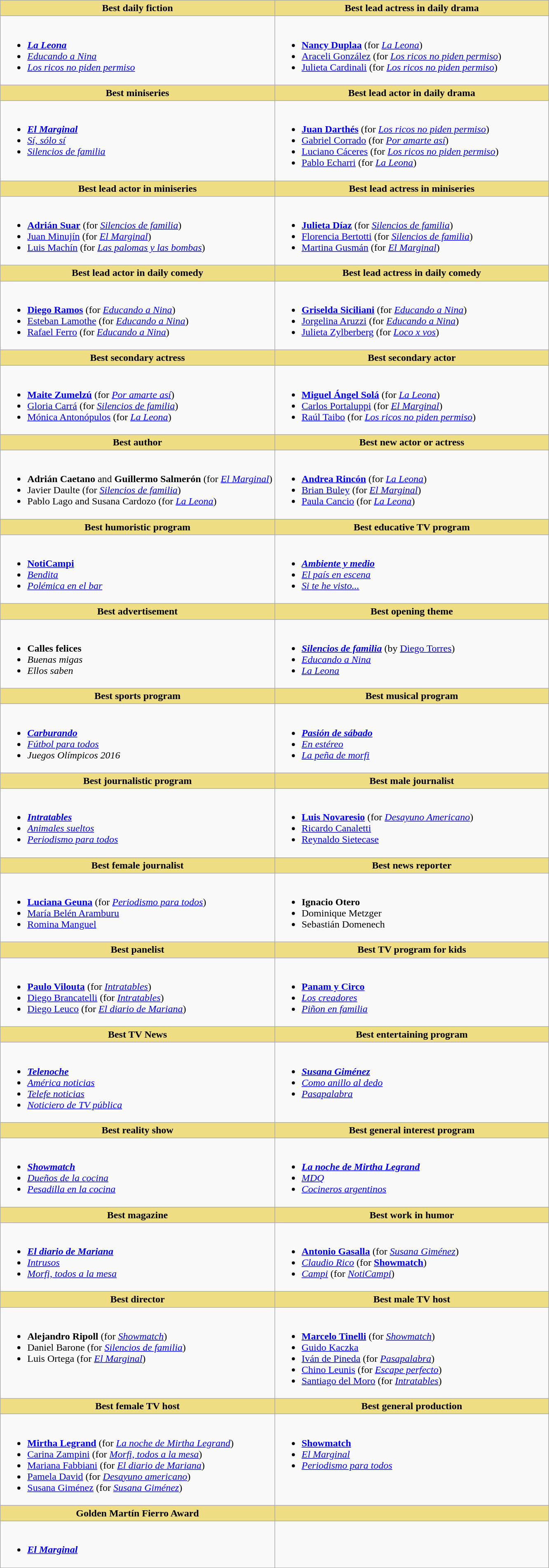<table class=wikitable>
<tr>
<th style="background:#EEDD82; width:50%">Best daily fiction</th>
<th style="background:#EEDD82; width:50%">Best lead actress in daily drama</th>
</tr>
<tr>
<td valign="top"><br><ul><li><strong><em><a href='#'>La Leona</a></em></strong></li><li><em><a href='#'>Educando a Nina</a></em></li><li><em><a href='#'>Los ricos no piden permiso</a></em></li></ul></td>
<td valign="top"><br><ul><li><strong><a href='#'>Nancy Duplaa</a></strong> (for <em><a href='#'>La Leona</a></em>)</li><li><a href='#'>Araceli González</a> (for <em><a href='#'>Los ricos no piden permiso</a></em>)</li><li><a href='#'>Julieta Cardinali</a> (for <em><a href='#'>Los ricos no piden permiso</a></em>)</li></ul></td>
</tr>
<tr>
<th style="background:#EEDD82; width:50%">Best miniseries</th>
<th style="background:#EEDD82; width:50%">Best lead actor in daily drama</th>
</tr>
<tr>
<td valign="top"><br><ul><li><strong><em><a href='#'>El Marginal</a></em></strong></li><li><em><a href='#'>Sí, sólo sí</a></em></li><li><em><a href='#'>Silencios de familia</a></em></li></ul></td>
<td valign="top"><br><ul><li><strong><a href='#'>Juan Darthés</a></strong> (for <em><a href='#'>Los ricos no piden permiso</a></em>)</li><li><a href='#'>Gabriel Corrado</a> (for <em><a href='#'>Por amarte así</a></em>)</li><li><a href='#'>Luciano Cáceres</a> (for <em><a href='#'>Los ricos no piden permiso</a></em>)</li><li><a href='#'>Pablo Echarri</a> (for <em><a href='#'>La Leona</a></em>)</li></ul></td>
</tr>
<tr>
<th style="background:#EEDD82; width:50%">Best lead actor in miniseries</th>
<th style="background:#EEDD82; width:50%">Best lead actress in miniseries</th>
</tr>
<tr>
<td valign="top"><br><ul><li><strong><a href='#'>Adrián Suar</a></strong> (for <em><a href='#'>Silencios de familia</a></em>)</li><li><a href='#'>Juan Minujín</a> (for <em><a href='#'>El Marginal</a></em>)</li><li><a href='#'>Luis Machín</a> (for <em><a href='#'>Las palomas y las bombas</a></em>)</li></ul></td>
<td valign="top"><br><ul><li><strong><a href='#'>Julieta Díaz</a></strong> (for <em><a href='#'>Silencios de familia</a></em>)</li><li><a href='#'>Florencia Bertotti</a> (for <em><a href='#'>Silencios de familia</a></em>)</li><li><a href='#'>Martina Gusmán</a> (for <em><a href='#'>El Marginal</a></em>)</li></ul></td>
</tr>
<tr>
<th style="background:#EEDD82; width:50%">Best lead actor in daily comedy</th>
<th style="background:#EEDD82; width:50%">Best lead actress in daily comedy</th>
</tr>
<tr>
<td valign="top"><br><ul><li><strong><a href='#'>Diego Ramos</a></strong> (for <em><a href='#'>Educando a Nina</a></em>)</li><li><a href='#'>Esteban Lamothe</a> (for <em><a href='#'>Educando a Nina</a></em>)</li><li><a href='#'>Rafael Ferro</a> (for <em><a href='#'>Educando a Nina</a></em>)</li></ul></td>
<td valign="top"><br><ul><li><strong><a href='#'>Griselda Siciliani</a></strong> (for <em><a href='#'>Educando a Nina</a></em>)</li><li><a href='#'>Jorgelina Aruzzi</a> (for <em><a href='#'>Educando a Nina</a></em>)</li><li><a href='#'>Julieta Zylberberg</a> (for <em><a href='#'>Loco x vos</a></em>)</li></ul></td>
</tr>
<tr>
<th style="background:#EEDD82; width:50%">Best secondary actress</th>
<th style="background:#EEDD82; width:50%">Best secondary actor</th>
</tr>
<tr>
<td valign="top"><br><ul><li><strong><a href='#'>Maite Zumelzú</a></strong> (for <em><a href='#'>Por amarte así</a></em>)</li><li><a href='#'>Gloria Carrá</a> (for <em><a href='#'>Silencios de familia</a></em>)</li><li><a href='#'>Mónica Antonópulos</a> (for <em><a href='#'>La Leona</a></em>)</li></ul></td>
<td valign="top"><br><ul><li><strong><a href='#'>Miguel Ángel Solá</a></strong> (for <em><a href='#'>La Leona</a></em>)</li><li><a href='#'>Carlos Portaluppi</a> (for <em><a href='#'>El Marginal</a></em>)</li><li><a href='#'>Raúl Taibo</a> (for <em><a href='#'>Los ricos no piden permiso</a></em>)</li></ul></td>
</tr>
<tr>
<th style="background:#EEDD82; width:50%">Best author</th>
<th style="background:#EEDD82; width:50%">Best new actor or actress</th>
</tr>
<tr>
<td valign="top"><br><ul><li><strong>Adrián Caetano</strong> and <strong>Guillermo Salmerón</strong> (for <em><a href='#'>El Marginal</a></em>)</li><li>Javier Daulte (for <em><a href='#'>Silencios de familia</a></em>)</li><li>Pablo Lago and Susana Cardozo (for <em><a href='#'>La Leona</a></em>)</li></ul></td>
<td valign="top"><br><ul><li><strong><a href='#'>Andrea Rincón</a></strong> (for <em><a href='#'>La Leona</a></em>)</li><li><a href='#'>Brian Buley</a> (for <em><a href='#'>El Marginal</a></em>)</li><li><a href='#'>Paula Cancio</a> (for <em><a href='#'>La Leona</a></em>)</li></ul></td>
</tr>
<tr>
<th style="background:#EEDD82; width:50%">Best humoristic program</th>
<th style="background:#EEDD82; width:50%">Best educative TV program</th>
</tr>
<tr>
<td valign="top"><br><ul><li><strong><a href='#'>NotiCampi</a></strong></li><li><em><a href='#'>Bendita</a></em></li><li><em><a href='#'>Polémica en el bar</a></em></li></ul></td>
<td valign="top"><br><ul><li><strong><em><a href='#'>Ambiente y medio</a></em></strong></li><li><em><a href='#'>El país en escena</a></em></li><li><em><a href='#'>Si te he visto...</a></em></li></ul></td>
</tr>
<tr>
<th style="background:#EEDD82; width:50%">Best advertisement</th>
<th style="background:#EEDD82; width:50%">Best opening theme</th>
</tr>
<tr>
<td valign="top"><br><ul><li><strong>Calles felices</strong></li><li><em>Buenas migas</em></li><li><em>Ellos saben</em></li></ul></td>
<td valign="top"><br><ul><li><strong><em><a href='#'>Silencios de familia</a></em></strong> (by <a href='#'>Diego Torres</a>)</li><li><em><a href='#'>Educando a Nina</a></em></li><li><em><a href='#'>La Leona</a></em></li></ul></td>
</tr>
<tr>
<th style="background:#EEDD82; width:50%">Best sports program</th>
<th style="background:#EEDD82; width:50%">Best musical program</th>
</tr>
<tr>
<td valign="top"><br><ul><li><strong><em><a href='#'>Carburando</a></em></strong></li><li><em><a href='#'>Fútbol para todos</a></em></li><li><em>Juegos Olímpicos 2016</em></li></ul></td>
<td valign="top"><br><ul><li><strong><em><a href='#'>Pasión de sábado</a></em></strong></li><li><em><a href='#'>En estéreo</a></em></li><li><em><a href='#'>La peña de morfi</a></em></li></ul></td>
</tr>
<tr>
<th style="background:#EEDD82; width:50%">Best journalistic program</th>
<th style="background:#EEDD82; width:50%">Best male journalist</th>
</tr>
<tr>
<td valign="top"><br><ul><li><strong><em><a href='#'>Intratables</a></em></strong></li><li><em><a href='#'>Animales sueltos</a></em></li><li><em><a href='#'>Periodismo para todos</a></em></li></ul></td>
<td valign="top"><br><ul><li><strong><a href='#'>Luis Novaresio</a></strong> (for <em><a href='#'>Desayuno Americano</a></em>)</li><li><a href='#'>Ricardo Canaletti</a></li><li><a href='#'>Reynaldo Sietecase</a></li></ul></td>
</tr>
<tr>
<th style="background:#EEDD82; width:50%">Best female journalist</th>
<th style="background:#EEDD82; width:50%">Best news reporter</th>
</tr>
<tr>
<td valign="top"><br><ul><li><strong><a href='#'>Luciana Geuna</a></strong> (for <em><a href='#'>Periodismo para todos</a></em>)</li><li><a href='#'>María Belén Aramburu</a></li><li><a href='#'>Romina Manguel</a></li></ul></td>
<td valign="top"><br><ul><li><strong>Ignacio Otero</strong></li><li>Dominique Metzger</li><li>Sebastián Domenech</li></ul></td>
</tr>
<tr>
<th style="background:#EEDD82; width:50%">Best panelist</th>
<th style="background:#EEDD82; width:50%">Best TV program for kids</th>
</tr>
<tr>
<td valign="top"><br><ul><li><strong><a href='#'>Paulo Vilouta</a></strong> (for <em><a href='#'>Intratables</a></em>)</li><li><a href='#'>Diego Brancatelli</a> (for <em><a href='#'>Intratables</a></em>)</li><li><a href='#'>Diego Leuco</a> (for <em><a href='#'>El diario de Mariana</a></em>)</li></ul></td>
<td valign="top"><br><ul><li><strong><a href='#'>Panam y Circo</a></strong></li><li><em><a href='#'>Los creadores</a></em></li><li><em><a href='#'>Piñon en familia</a></em></li></ul></td>
</tr>
<tr>
<th style="background:#EEDD82; width:50%">Best TV News</th>
<th style="background:#EEDD82; width:50%">Best entertaining program</th>
</tr>
<tr>
<td valign="top"><br><ul><li><strong><em><a href='#'>Telenoche</a></em></strong></li><li><em><a href='#'>América noticias</a></em></li><li><em><a href='#'>Telefe noticias</a></em></li><li><em><a href='#'>Noticiero de TV pública</a></em></li></ul></td>
<td valign="top"><br><ul><li><strong><em><a href='#'>Susana Giménez</a></em></strong></li><li><em><a href='#'>Como anillo al dedo</a></em></li><li><em><a href='#'>Pasapalabra</a></em></li></ul></td>
</tr>
<tr>
<th style="background:#EEDD82; width:50%">Best reality show</th>
<th style="background:#EEDD82; width:50%">Best general interest program</th>
</tr>
<tr>
<td valign="top"><br><ul><li><strong><em><a href='#'>Showmatch</a></em></strong></li><li><em><a href='#'>Dueños de la cocina</a></em></li><li><em><a href='#'>Pesadilla en la cocina</a></em></li></ul></td>
<td valign="top"><br><ul><li><strong><em><a href='#'>La noche de Mirtha Legrand</a></em></strong></li><li><em><a href='#'>MDQ</a></em></li><li><em><a href='#'>Cocineros argentinos</a></em></li></ul></td>
</tr>
<tr>
<th style="background:#EEDD82; width:50%">Best magazine</th>
<th style="background:#EEDD82; width:50%">Best work in humor</th>
</tr>
<tr>
<td valign="top"><br><ul><li><strong><em><a href='#'>El diario de Mariana</a></em></strong></li><li><em><a href='#'>Intrusos</a></em></li><li><em><a href='#'>Morfi, todos a la mesa</a></em></li></ul></td>
<td valign="top"><br><ul><li><strong><a href='#'>Antonio Gasalla</a></strong> (for <em><a href='#'>Susana Giménez</a></em>)</li><li><em><a href='#'>Claudio Rico</a></em> (for <strong><a href='#'>Showmatch</a></strong>)</li><li><em><a href='#'>Campi</a></em> (for <em><a href='#'>NotiCampi</a></em>)</li></ul></td>
</tr>
<tr>
<th style="background:#EEDD82; width:50%">Best director</th>
<th style="background:#EEDD82; width:50%">Best male TV host</th>
</tr>
<tr>
<td valign="top"><br><ul><li><strong>Alejandro Ripoll</strong> (for <em><a href='#'>Showmatch</a></em>)</li><li>Daniel Barone (for <em><a href='#'>Silencios de familia</a></em>)</li><li>Luis Ortega (for <em><a href='#'>El Marginal</a></em>)</li></ul></td>
<td valign="top"><br><ul><li><strong><a href='#'>Marcelo Tinelli</a></strong> (for <em><a href='#'>Showmatch</a></em>)</li><li><a href='#'>Guido Kaczka</a></li><li><a href='#'>Iván de Pineda</a> (for <em><a href='#'>Pasapalabra</a></em>)</li><li><a href='#'>Chino Leunis</a> (for <em><a href='#'>Escape perfecto</a></em>)</li><li><a href='#'>Santiago del Moro</a> (for <em><a href='#'>Intratables</a></em>)</li></ul></td>
</tr>
<tr>
<th style="background:#EEDD82; width:50%">Best female TV host</th>
<th style="background:#EEDD82; width:50%">Best general production</th>
</tr>
<tr>
<td valign="top"><br><ul><li><strong><a href='#'>Mirtha Legrand</a></strong> (for <em><a href='#'>La noche de Mirtha Legrand</a></em>)</li><li><a href='#'>Carina Zampini</a> (for <em><a href='#'>Morfi, todos a la mesa</a></em>)</li><li><a href='#'>Mariana Fabbiani</a> (for <em><a href='#'>El diario de Mariana</a></em>)</li><li><a href='#'>Pamela David</a> (for <em><a href='#'>Desayuno americano</a></em>)</li><li><a href='#'>Susana Giménez</a> (for <em><a href='#'>Susana Giménez</a></em>)</li></ul></td>
<td valign="top"><br><ul><li><strong><a href='#'>Showmatch</a></strong></li><li><em><a href='#'>El Marginal</a></em></li><li><em><a href='#'>Periodismo para todos</a></em></li></ul></td>
</tr>
<tr>
<th style="background:#EEDD82; width:50%">Golden Martín Fierro Award</th>
<th style="background:#EEDD82; width:50%"></th>
</tr>
<tr>
<td valign="top"><br><ul><li><strong><em><a href='#'>El Marginal</a></em></strong></li></ul></td>
<td valign="top"></td>
</tr>
<tr>
</tr>
</table>
